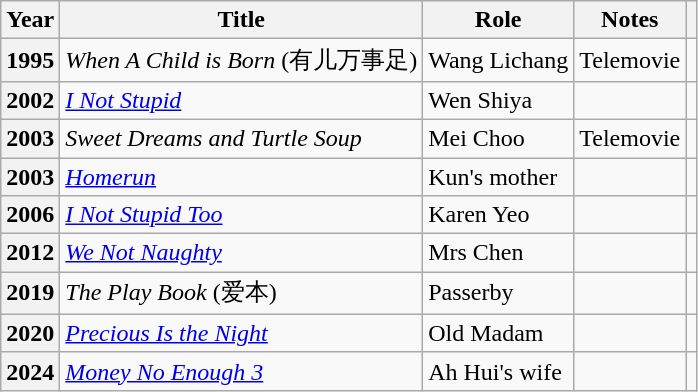<table class="wikitable sortable plainrowheaders">
<tr>
<th scope="col">Year</th>
<th scope="col">Title</th>
<th scope="col">Role</th>
<th scope="col" class="unsortable">Notes</th>
<th scope="col" class="unsortable"></th>
</tr>
<tr>
<th scope="row">1995</th>
<td><em>When A Child is Born</em> (有儿万事足)</td>
<td>Wang Lichang</td>
<td>Telemovie</td>
<td></td>
</tr>
<tr>
<th scope="row">2002</th>
<td><em><a href='#'>I Not Stupid</a></em></td>
<td>Wen Shiya</td>
<td></td>
<td></td>
</tr>
<tr>
<th scope="row">2003</th>
<td><em>Sweet Dreams and Turtle Soup</em></td>
<td>Mei Choo</td>
<td>Telemovie</td>
<td></td>
</tr>
<tr>
<th scope="row">2003</th>
<td><em><a href='#'>Homerun</a></em></td>
<td>Kun's mother</td>
<td></td>
<td></td>
</tr>
<tr>
<th scope="row">2006</th>
<td><em><a href='#'>I Not Stupid Too</a></em></td>
<td>Karen Yeo</td>
<td></td>
<td></td>
</tr>
<tr>
<th scope="row">2012</th>
<td><em><a href='#'>We Not Naughty</a></em></td>
<td>Mrs Chen</td>
<td></td>
<td></td>
</tr>
<tr>
<th scope="row">2019</th>
<td><em>The Play Book</em> (爱本)</td>
<td>Passerby</td>
<td></td>
<td></td>
</tr>
<tr>
<th scope="row">2020</th>
<td><em><a href='#'>Precious Is the Night</a></em></td>
<td>Old Madam</td>
<td></td>
<td></td>
</tr>
<tr>
<th scope="row">2024</th>
<td><em><a href='#'>Money No Enough 3</a></em></td>
<td>Ah Hui's wife</td>
<td></td>
<td></td>
</tr>
</table>
